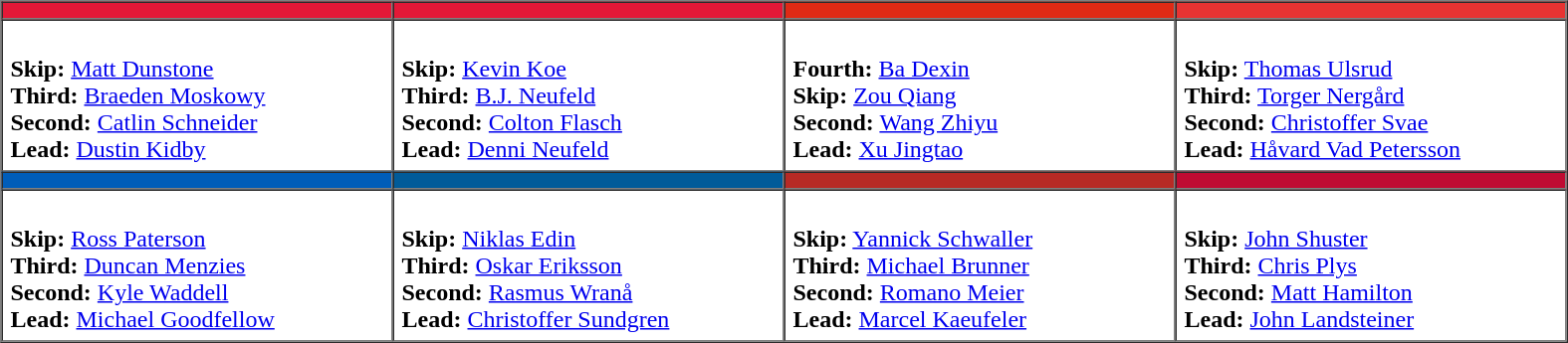<table border=1 cellpadding=5 cellspacing=0>
<tr>
<th bgcolor="#e41837" width="250"></th>
<th bgcolor="#e41837" width="250"></th>
<th bgcolor="#df2a15" width="250"></th>
<th bgcolor="#e73332" width="250"></th>
</tr>
<tr>
<td><br><strong>Skip:</strong> <a href='#'>Matt Dunstone</a><br>
<strong>Third:</strong> <a href='#'>Braeden Moskowy</a><br>
<strong>Second:</strong> <a href='#'>Catlin Schneider</a><br>
<strong>Lead:</strong> <a href='#'>Dustin Kidby</a></td>
<td><br><strong>Skip:</strong> <a href='#'>Kevin Koe</a><br>
<strong>Third:</strong> <a href='#'>B.J. Neufeld</a><br>
<strong>Second:</strong> <a href='#'>Colton Flasch</a><br>
<strong>Lead:</strong> <a href='#'>Denni Neufeld</a></td>
<td><br><strong>Fourth:</strong> <a href='#'>Ba Dexin</a><br>
<strong>Skip:</strong> <a href='#'>Zou Qiang</a><br>
<strong>Second:</strong> <a href='#'>Wang Zhiyu</a><br>
<strong>Lead:</strong> <a href='#'>Xu Jingtao</a>
</td>
<td><br><strong>Skip:</strong> <a href='#'>Thomas Ulsrud</a><br>
<strong>Third:</strong> <a href='#'>Torger Nergård</a><br>
<strong>Second:</strong> <a href='#'>Christoffer Svae</a><br>
<strong>Lead:</strong> <a href='#'>Håvard Vad Petersson</a></td>
</tr>
<tr>
<th bgcolor="#005db9" width="250"></th>
<th bgcolor="#015b99" width="250"></th>
<th bgcolor="#b72a25" width="250"></th>
<th bgcolor="#bf0b32" width="250"></th>
</tr>
<tr>
<td><br><strong>Skip:</strong> <a href='#'>Ross Paterson</a><br>
<strong>Third:</strong> <a href='#'>Duncan Menzies</a><br>
<strong>Second:</strong> <a href='#'>Kyle Waddell</a><br>
<strong>Lead:</strong> <a href='#'>Michael Goodfellow</a>
</td>
<td><br><strong>Skip:</strong> <a href='#'>Niklas Edin</a><br>
<strong>Third:</strong> <a href='#'>Oskar Eriksson</a><br>
<strong>Second:</strong> <a href='#'>Rasmus Wranå</a><br>
<strong>Lead:</strong> <a href='#'>Christoffer Sundgren</a>
</td>
<td><br><strong>Skip:</strong> <a href='#'>Yannick Schwaller</a><br>
<strong>Third:</strong> <a href='#'>Michael Brunner</a><br>
<strong>Second:</strong> <a href='#'>Romano Meier</a><br>
<strong>Lead:</strong> <a href='#'>Marcel Kaeufeler</a>
</td>
<td><br><strong>Skip:</strong> <a href='#'>John Shuster</a><br>
<strong>Third:</strong> <a href='#'>Chris Plys</a><br>
<strong>Second:</strong> <a href='#'>Matt Hamilton</a><br>
<strong>Lead:</strong> <a href='#'>John Landsteiner</a></td>
</tr>
</table>
